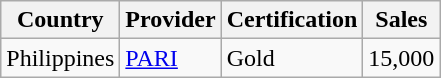<table class="wikitable">
<tr>
<th>Country</th>
<th>Provider</th>
<th>Certification</th>
<th>Sales</th>
</tr>
<tr>
<td>Philippines</td>
<td><a href='#'>PARI</a></td>
<td>Gold</td>
<td>15,000</td>
</tr>
</table>
